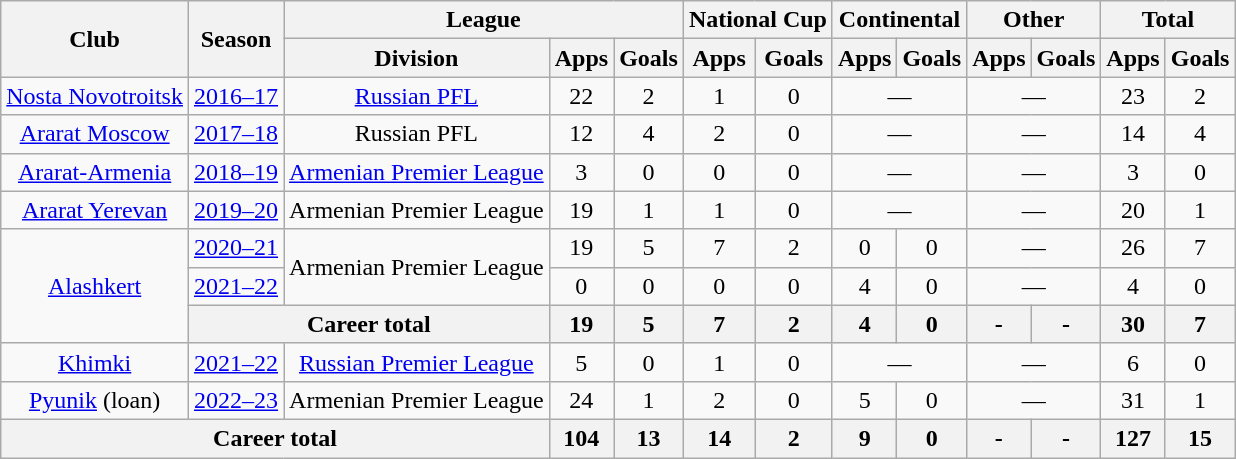<table class="wikitable" style="text-align:center">
<tr>
<th rowspan="2">Club</th>
<th rowspan="2">Season</th>
<th colspan="3">League</th>
<th colspan="2">National Cup</th>
<th colspan="2">Continental</th>
<th colspan="2">Other</th>
<th colspan="2">Total</th>
</tr>
<tr>
<th>Division</th>
<th>Apps</th>
<th>Goals</th>
<th>Apps</th>
<th>Goals</th>
<th>Apps</th>
<th>Goals</th>
<th>Apps</th>
<th>Goals</th>
<th>Apps</th>
<th>Goals</th>
</tr>
<tr>
<td><a href='#'>Nosta Novotroitsk</a></td>
<td><a href='#'>2016–17</a></td>
<td><a href='#'>Russian PFL</a></td>
<td>22</td>
<td>2</td>
<td>1</td>
<td>0</td>
<td colspan="2">—</td>
<td colspan="2">—</td>
<td>23</td>
<td>2</td>
</tr>
<tr>
<td><a href='#'>Ararat Moscow</a></td>
<td><a href='#'>2017–18</a></td>
<td>Russian PFL</td>
<td>12</td>
<td>4</td>
<td>2</td>
<td>0</td>
<td colspan="2">—</td>
<td colspan="2">—</td>
<td>14</td>
<td>4</td>
</tr>
<tr>
<td><a href='#'>Ararat-Armenia</a></td>
<td><a href='#'>2018–19</a></td>
<td><a href='#'>Armenian Premier League</a></td>
<td>3</td>
<td>0</td>
<td>0</td>
<td>0</td>
<td colspan="2">—</td>
<td colspan="2">—</td>
<td>3</td>
<td>0</td>
</tr>
<tr>
<td><a href='#'>Ararat Yerevan</a></td>
<td><a href='#'>2019–20</a></td>
<td>Armenian Premier League</td>
<td>19</td>
<td>1</td>
<td>1</td>
<td>0</td>
<td colspan="2">—</td>
<td colspan="2">—</td>
<td>20</td>
<td>1</td>
</tr>
<tr>
<td rowspan="3"><a href='#'>Alashkert</a></td>
<td><a href='#'>2020–21</a></td>
<td rowspan="2">Armenian Premier League</td>
<td>19</td>
<td>5</td>
<td>7</td>
<td>2</td>
<td>0</td>
<td>0</td>
<td colspan="2">—</td>
<td>26</td>
<td>7</td>
</tr>
<tr>
<td><a href='#'>2021–22</a></td>
<td>0</td>
<td>0</td>
<td>0</td>
<td>0</td>
<td>4</td>
<td>0</td>
<td colspan="2">—</td>
<td>4</td>
<td>0</td>
</tr>
<tr>
<th colspan="2">Career total</th>
<th>19</th>
<th>5</th>
<th>7</th>
<th>2</th>
<th>4</th>
<th>0</th>
<th>-</th>
<th>-</th>
<th>30</th>
<th>7</th>
</tr>
<tr>
<td><a href='#'>Khimki</a></td>
<td><a href='#'>2021–22</a></td>
<td><a href='#'>Russian Premier League</a></td>
<td>5</td>
<td>0</td>
<td>1</td>
<td>0</td>
<td colspan="2">—</td>
<td colspan="2">—</td>
<td>6</td>
<td>0</td>
</tr>
<tr>
<td><a href='#'>Pyunik</a> (loan)</td>
<td><a href='#'>2022–23</a></td>
<td>Armenian Premier League</td>
<td>24</td>
<td>1</td>
<td>2</td>
<td>0</td>
<td>5</td>
<td>0</td>
<td colspan="2">—</td>
<td>31</td>
<td>1</td>
</tr>
<tr>
<th colspan="3">Career total</th>
<th>104</th>
<th>13</th>
<th>14</th>
<th>2</th>
<th>9</th>
<th>0</th>
<th>-</th>
<th>-</th>
<th>127</th>
<th>15</th>
</tr>
</table>
